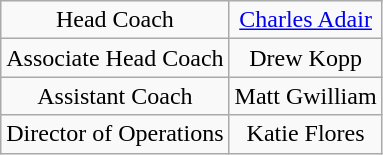<table class="wikitable" style="text-align: center;">
<tr>
<td>Head Coach</td>
<td><a href='#'>Charles Adair</a></td>
</tr>
<tr>
<td>Associate Head Coach</td>
<td>Drew Kopp</td>
</tr>
<tr>
<td>Assistant Coach</td>
<td>Matt Gwilliam</td>
</tr>
<tr>
<td>Director of Operations</td>
<td>Katie Flores</td>
</tr>
</table>
